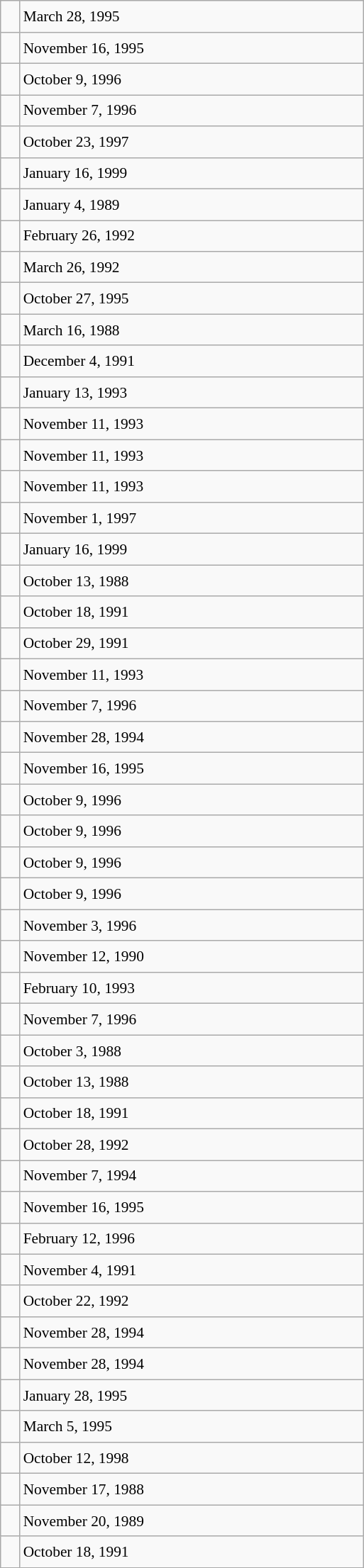<table class="wikitable" style="font-size: 89%; float: left; width: 24em; margin-right: 1em; line-height: 1.6em !important;  height: 1250px;">
<tr>
<td></td>
<td>March 28, 1995</td>
</tr>
<tr>
<td></td>
<td>November 16, 1995</td>
</tr>
<tr>
<td></td>
<td>October 9, 1996</td>
</tr>
<tr>
<td></td>
<td>November 7, 1996</td>
</tr>
<tr>
<td></td>
<td>October 23, 1997</td>
</tr>
<tr>
<td></td>
<td>January 16, 1999</td>
</tr>
<tr>
<td></td>
<td>January 4, 1989</td>
</tr>
<tr>
<td></td>
<td>February 26, 1992</td>
</tr>
<tr>
<td></td>
<td>March 26, 1992</td>
</tr>
<tr>
<td></td>
<td>October 27, 1995</td>
</tr>
<tr>
<td></td>
<td>March 16, 1988</td>
</tr>
<tr>
<td></td>
<td>December 4, 1991</td>
</tr>
<tr>
<td></td>
<td>January 13, 1993</td>
</tr>
<tr>
<td></td>
<td>November 11, 1993</td>
</tr>
<tr>
<td></td>
<td>November 11, 1993</td>
</tr>
<tr>
<td></td>
<td>November 11, 1993</td>
</tr>
<tr>
<td></td>
<td>November 1, 1997</td>
</tr>
<tr>
<td></td>
<td>January 16, 1999</td>
</tr>
<tr>
<td></td>
<td>October 13, 1988</td>
</tr>
<tr>
<td></td>
<td>October 18, 1991</td>
</tr>
<tr>
<td></td>
<td>October 29, 1991</td>
</tr>
<tr>
<td></td>
<td>November 11, 1993</td>
</tr>
<tr>
<td></td>
<td>November 7, 1996</td>
</tr>
<tr>
<td></td>
<td>November 28, 1994</td>
</tr>
<tr>
<td></td>
<td>November 16, 1995</td>
</tr>
<tr>
<td></td>
<td>October 9, 1996</td>
</tr>
<tr>
<td></td>
<td>October 9, 1996</td>
</tr>
<tr>
<td></td>
<td>October 9, 1996</td>
</tr>
<tr>
<td></td>
<td>October 9, 1996</td>
</tr>
<tr>
<td></td>
<td>November 3, 1996</td>
</tr>
<tr>
<td></td>
<td>November 12, 1990</td>
</tr>
<tr>
<td></td>
<td>February 10, 1993</td>
</tr>
<tr>
<td></td>
<td>November 7, 1996</td>
</tr>
<tr>
<td></td>
<td>October 3, 1988</td>
</tr>
<tr>
<td></td>
<td>October 13, 1988</td>
</tr>
<tr>
<td></td>
<td>October 18, 1991</td>
</tr>
<tr>
<td></td>
<td>October 28, 1992</td>
</tr>
<tr>
<td></td>
<td>November 7, 1994</td>
</tr>
<tr>
<td></td>
<td>November 16, 1995</td>
</tr>
<tr>
<td></td>
<td>February 12, 1996</td>
</tr>
<tr>
<td></td>
<td>November 4, 1991</td>
</tr>
<tr>
<td></td>
<td>October 22, 1992</td>
</tr>
<tr>
<td></td>
<td>November 28, 1994</td>
</tr>
<tr>
<td></td>
<td>November 28, 1994</td>
</tr>
<tr>
<td></td>
<td>January 28, 1995</td>
</tr>
<tr>
<td></td>
<td>March 5, 1995</td>
</tr>
<tr>
<td></td>
<td>October 12, 1998</td>
</tr>
<tr>
<td></td>
<td>November 17, 1988</td>
</tr>
<tr>
<td></td>
<td>November 20, 1989</td>
</tr>
<tr>
<td></td>
<td>October 18, 1991</td>
</tr>
</table>
